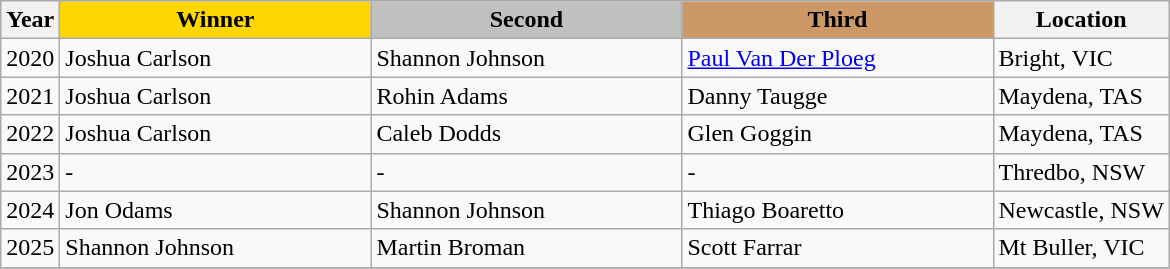<table class="wikitable sortable">
<tr>
<th>Year</th>
<th scope=col colspan=1 style="width:200px; color: black; background:gold;">Winner</th>
<th scope=col colspan=1 style="width:200px; color: black; background:silver;">Second</th>
<th scope=col colspan=1 style="width:200px; color: black; background:#cc9966;">Third</th>
<th>Location</th>
</tr>
<tr>
<td>2020</td>
<td>Joshua Carlson</td>
<td>Shannon Johnson</td>
<td><a href='#'>Paul Van Der Ploeg</a></td>
<td>Bright, VIC</td>
</tr>
<tr>
<td>2021</td>
<td>Joshua Carlson</td>
<td>Rohin Adams</td>
<td>Danny Taugge</td>
<td>Maydena, TAS</td>
</tr>
<tr>
<td>2022</td>
<td>Joshua Carlson</td>
<td>Caleb Dodds</td>
<td>Glen Goggin</td>
<td>Maydena, TAS</td>
</tr>
<tr>
<td>2023</td>
<td>-</td>
<td>-</td>
<td>-</td>
<td>Thredbo, NSW</td>
</tr>
<tr>
<td>2024</td>
<td>Jon Odams</td>
<td>Shannon Johnson</td>
<td>Thiago Boaretto</td>
<td>Newcastle, NSW</td>
</tr>
<tr>
<td>2025</td>
<td>Shannon Johnson</td>
<td>Martin Broman</td>
<td>Scott Farrar</td>
<td>Mt Buller, VIC</td>
</tr>
<tr>
</tr>
</table>
